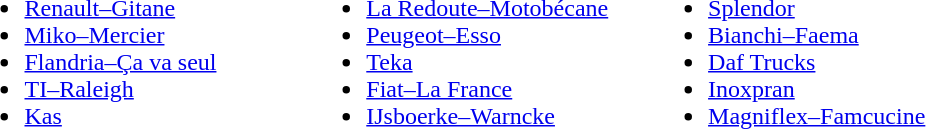<table>
<tr>
<td style="vertical-align:top; width:30%;"><br><ul><li><a href='#'>Renault–Gitane</a></li><li><a href='#'>Miko–Mercier</a></li><li><a href='#'>Flandria–Ça va seul</a></li><li><a href='#'>TI–Raleigh</a></li><li><a href='#'>Kas</a></li></ul></td>
<td style="vertical-align:top; width:30%;"><br><ul><li><a href='#'>La Redoute–Motobécane</a></li><li><a href='#'>Peugeot–Esso</a></li><li><a href='#'>Teka</a></li><li><a href='#'>Fiat–La France</a></li><li><a href='#'>IJsboerke–Warncke</a></li></ul></td>
<td style="vertical-align:top; width:30%;"><br><ul><li><a href='#'>Splendor</a></li><li><a href='#'>Bianchi–Faema</a></li><li><a href='#'>Daf Trucks</a></li><li><a href='#'>Inoxpran</a></li><li><a href='#'>Magniflex–Famcucine</a></li></ul></td>
</tr>
</table>
